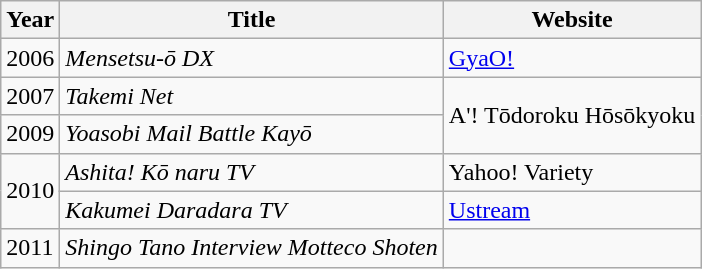<table class="wikitable">
<tr>
<th>Year</th>
<th>Title</th>
<th>Website</th>
</tr>
<tr>
<td>2006</td>
<td><em>Mensetsu-ō DX</em></td>
<td><a href='#'>GyaO!</a></td>
</tr>
<tr>
<td>2007</td>
<td><em>Takemi Net</em></td>
<td rowspan="2">A'! Tōdoroku Hōsōkyoku</td>
</tr>
<tr>
<td>2009</td>
<td><em>Yoasobi Mail Battle Kayō</em></td>
</tr>
<tr>
<td rowspan="2">2010</td>
<td><em>Ashita! Kō naru TV</em></td>
<td>Yahoo! Variety</td>
</tr>
<tr>
<td><em>Kakumei Daradara TV</em></td>
<td><a href='#'>Ustream</a></td>
</tr>
<tr>
<td>2011</td>
<td><em>Shingo Tano Interview Motteco Shoten</em></td>
<td></td>
</tr>
</table>
